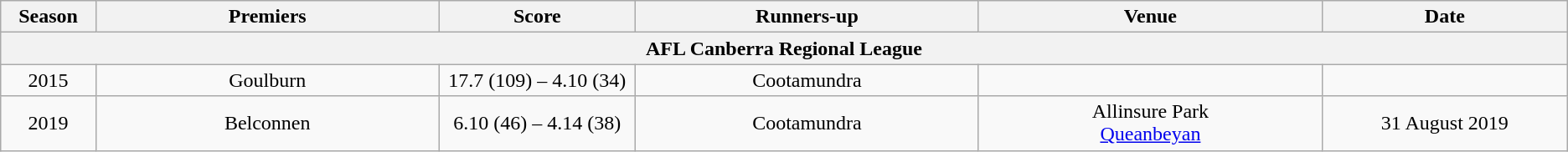<table class="wikitable sortable" style="text-align:center;">
<tr>
<th width="3%">Season</th>
<th width="14%">Premiers</th>
<th width="8%">Score</th>
<th width="14%">Runners-up</th>
<th width="14%">Venue</th>
<th width="10%">Date</th>
</tr>
<tr>
<th colspan="6">AFL Canberra Regional League</th>
</tr>
<tr>
<td>2015</td>
<td> Goulburn</td>
<td>17.7 (109) – 4.10 (34)</td>
<td> Cootamundra</td>
<td></td>
<td></td>
</tr>
<tr>
<td>2019</td>
<td> Belconnen</td>
<td>6.10 (46) – 4.14 (38)</td>
<td> Cootamundra</td>
<td>Allinsure Park<br><a href='#'>Queanbeyan</a></td>
<td>31 August 2019</td>
</tr>
</table>
